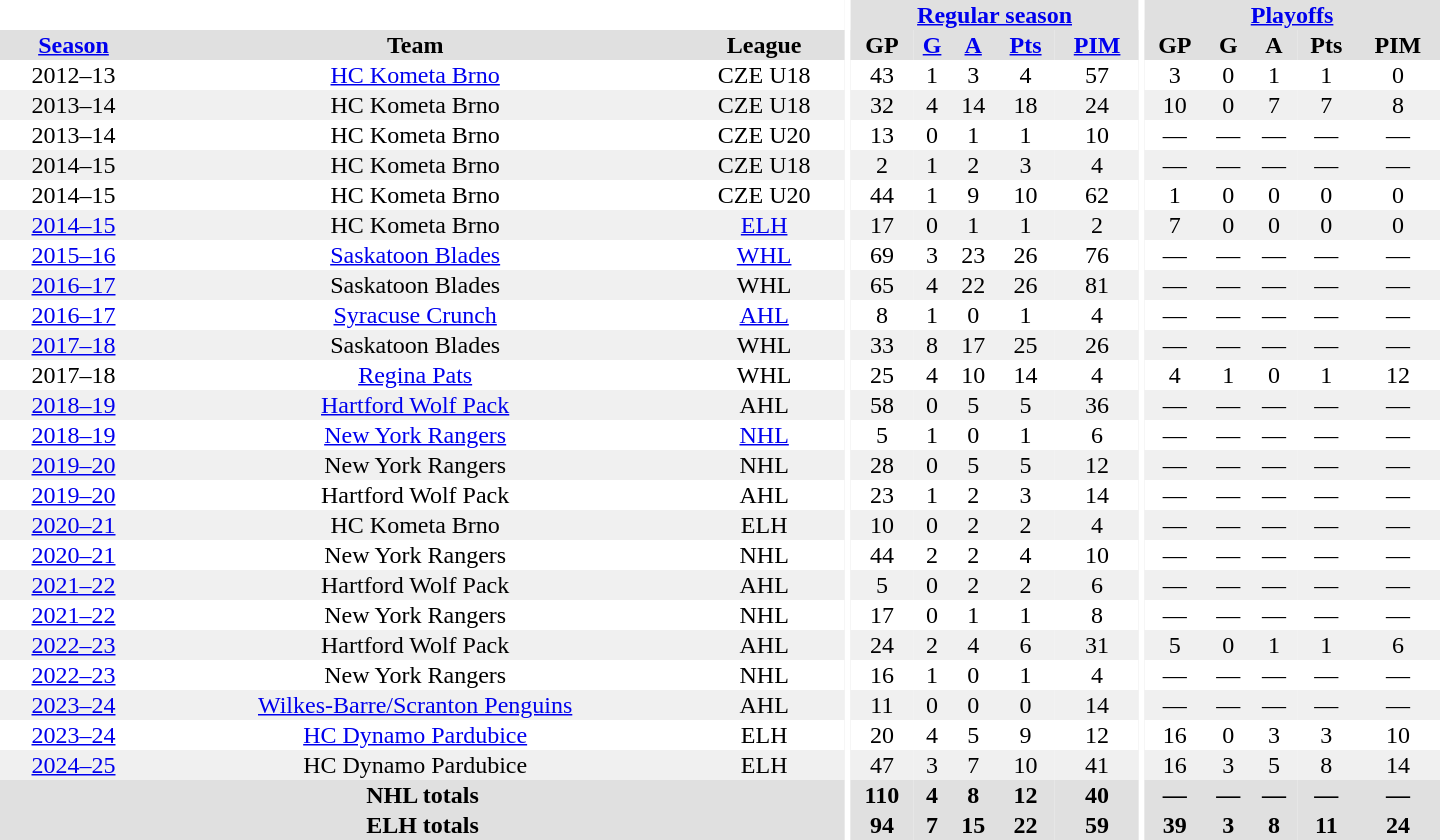<table border="0" cellpadding="1" cellspacing="0" style="text-align:center; width:60em">
<tr bgcolor="#e0e0e0">
<th colspan="3" bgcolor="#ffffff"></th>
<th rowspan="99" bgcolor="#ffffff"></th>
<th colspan="5"><a href='#'>Regular season</a></th>
<th rowspan="99" bgcolor="#ffffff"></th>
<th colspan="5"><a href='#'>Playoffs</a></th>
</tr>
<tr bgcolor="#e0e0e0">
<th><a href='#'>Season</a></th>
<th>Team</th>
<th>League</th>
<th>GP</th>
<th><a href='#'>G</a></th>
<th><a href='#'>A</a></th>
<th><a href='#'>Pts</a></th>
<th><a href='#'>PIM</a></th>
<th>GP</th>
<th>G</th>
<th>A</th>
<th>Pts</th>
<th>PIM</th>
</tr>
<tr>
<td>2012–13</td>
<td><a href='#'>HC Kometa Brno</a></td>
<td>CZE U18</td>
<td>43</td>
<td>1</td>
<td>3</td>
<td>4</td>
<td>57</td>
<td>3</td>
<td>0</td>
<td>1</td>
<td>1</td>
<td>0</td>
</tr>
<tr bgcolor="#f0f0f0">
<td>2013–14</td>
<td>HC Kometa Brno</td>
<td>CZE U18</td>
<td>32</td>
<td>4</td>
<td>14</td>
<td>18</td>
<td>24</td>
<td>10</td>
<td>0</td>
<td>7</td>
<td>7</td>
<td>8</td>
</tr>
<tr>
<td>2013–14</td>
<td>HC Kometa Brno</td>
<td>CZE U20</td>
<td>13</td>
<td>0</td>
<td>1</td>
<td>1</td>
<td>10</td>
<td>—</td>
<td>—</td>
<td>—</td>
<td>—</td>
<td>—</td>
</tr>
<tr bgcolor="#f0f0f0">
<td>2014–15</td>
<td>HC Kometa Brno</td>
<td>CZE U18</td>
<td>2</td>
<td>1</td>
<td>2</td>
<td>3</td>
<td>4</td>
<td>—</td>
<td>—</td>
<td>—</td>
<td>—</td>
<td>—</td>
</tr>
<tr>
<td>2014–15</td>
<td>HC Kometa Brno</td>
<td>CZE U20</td>
<td>44</td>
<td>1</td>
<td>9</td>
<td>10</td>
<td>62</td>
<td>1</td>
<td>0</td>
<td>0</td>
<td>0</td>
<td>0</td>
</tr>
<tr bgcolor="#f0f0f0">
<td><a href='#'>2014–15</a></td>
<td>HC Kometa Brno</td>
<td><a href='#'>ELH</a></td>
<td>17</td>
<td>0</td>
<td>1</td>
<td>1</td>
<td>2</td>
<td>7</td>
<td>0</td>
<td>0</td>
<td>0</td>
<td>0</td>
</tr>
<tr>
<td><a href='#'>2015–16</a></td>
<td><a href='#'>Saskatoon Blades</a></td>
<td><a href='#'>WHL</a></td>
<td>69</td>
<td>3</td>
<td>23</td>
<td>26</td>
<td>76</td>
<td>—</td>
<td>—</td>
<td>—</td>
<td>—</td>
<td>—</td>
</tr>
<tr bgcolor="#f0f0f0">
<td><a href='#'>2016–17</a></td>
<td>Saskatoon Blades</td>
<td>WHL</td>
<td>65</td>
<td>4</td>
<td>22</td>
<td>26</td>
<td>81</td>
<td>—</td>
<td>—</td>
<td>—</td>
<td>—</td>
<td>—</td>
</tr>
<tr>
<td><a href='#'>2016–17</a></td>
<td><a href='#'>Syracuse Crunch</a></td>
<td><a href='#'>AHL</a></td>
<td>8</td>
<td>1</td>
<td>0</td>
<td>1</td>
<td>4</td>
<td>—</td>
<td>—</td>
<td>—</td>
<td>—</td>
<td>—</td>
</tr>
<tr bgcolor="#f0f0f0">
<td><a href='#'>2017–18</a></td>
<td>Saskatoon Blades</td>
<td>WHL</td>
<td>33</td>
<td>8</td>
<td>17</td>
<td>25</td>
<td>26</td>
<td>—</td>
<td>—</td>
<td>—</td>
<td>—</td>
<td>—</td>
</tr>
<tr>
<td>2017–18</td>
<td><a href='#'>Regina Pats</a></td>
<td>WHL</td>
<td>25</td>
<td>4</td>
<td>10</td>
<td>14</td>
<td>4</td>
<td>4</td>
<td>1</td>
<td>0</td>
<td>1</td>
<td>12</td>
</tr>
<tr bgcolor="#f0f0f0">
<td><a href='#'>2018–19</a></td>
<td><a href='#'>Hartford Wolf Pack</a></td>
<td>AHL</td>
<td>58</td>
<td>0</td>
<td>5</td>
<td>5</td>
<td>36</td>
<td>—</td>
<td>—</td>
<td>—</td>
<td>—</td>
<td>—</td>
</tr>
<tr>
<td><a href='#'>2018–19</a></td>
<td><a href='#'>New York Rangers</a></td>
<td><a href='#'>NHL</a></td>
<td>5</td>
<td>1</td>
<td>0</td>
<td>1</td>
<td>6</td>
<td>—</td>
<td>—</td>
<td>—</td>
<td>—</td>
<td>—</td>
</tr>
<tr bgcolor="#f0f0f0">
<td><a href='#'>2019–20</a></td>
<td>New York Rangers</td>
<td>NHL</td>
<td>28</td>
<td>0</td>
<td>5</td>
<td>5</td>
<td>12</td>
<td>—</td>
<td>—</td>
<td>—</td>
<td>—</td>
<td>—</td>
</tr>
<tr>
<td><a href='#'>2019–20</a></td>
<td>Hartford Wolf Pack</td>
<td>AHL</td>
<td>23</td>
<td>1</td>
<td>2</td>
<td>3</td>
<td>14</td>
<td>—</td>
<td>—</td>
<td>—</td>
<td>—</td>
<td>—</td>
</tr>
<tr bgcolor="#f0f0f0">
<td><a href='#'>2020–21</a></td>
<td>HC Kometa Brno</td>
<td>ELH</td>
<td>10</td>
<td>0</td>
<td>2</td>
<td>2</td>
<td>4</td>
<td>—</td>
<td>—</td>
<td>—</td>
<td>—</td>
<td>—</td>
</tr>
<tr>
<td><a href='#'>2020–21</a></td>
<td>New York Rangers</td>
<td>NHL</td>
<td>44</td>
<td>2</td>
<td>2</td>
<td>4</td>
<td>10</td>
<td>—</td>
<td>—</td>
<td>—</td>
<td>—</td>
<td>—</td>
</tr>
<tr bgcolor="#f0f0f0">
<td><a href='#'>2021–22</a></td>
<td>Hartford Wolf Pack</td>
<td>AHL</td>
<td>5</td>
<td>0</td>
<td>2</td>
<td>2</td>
<td>6</td>
<td>—</td>
<td>—</td>
<td>—</td>
<td>—</td>
<td>—</td>
</tr>
<tr>
<td><a href='#'>2021–22</a></td>
<td>New York Rangers</td>
<td>NHL</td>
<td>17</td>
<td>0</td>
<td>1</td>
<td>1</td>
<td>8</td>
<td>—</td>
<td>—</td>
<td>—</td>
<td>—</td>
<td>—</td>
</tr>
<tr bgcolor="#f0f0f0">
<td><a href='#'>2022–23</a></td>
<td>Hartford Wolf Pack</td>
<td>AHL</td>
<td>24</td>
<td>2</td>
<td>4</td>
<td>6</td>
<td>31</td>
<td>5</td>
<td>0</td>
<td>1</td>
<td>1</td>
<td>6</td>
</tr>
<tr>
<td><a href='#'>2022–23</a></td>
<td>New York Rangers</td>
<td>NHL</td>
<td>16</td>
<td>1</td>
<td>0</td>
<td>1</td>
<td>4</td>
<td>—</td>
<td>—</td>
<td>—</td>
<td>—</td>
<td>—</td>
</tr>
<tr bgcolor="#f0f0f0">
<td><a href='#'>2023–24</a></td>
<td><a href='#'>Wilkes-Barre/Scranton Penguins</a></td>
<td>AHL</td>
<td>11</td>
<td>0</td>
<td>0</td>
<td>0</td>
<td>14</td>
<td>—</td>
<td>—</td>
<td>—</td>
<td>—</td>
<td>—</td>
</tr>
<tr>
<td><a href='#'>2023–24</a></td>
<td><a href='#'>HC Dynamo Pardubice</a></td>
<td>ELH</td>
<td>20</td>
<td>4</td>
<td>5</td>
<td>9</td>
<td>12</td>
<td>16</td>
<td>0</td>
<td>3</td>
<td>3</td>
<td>10</td>
</tr>
<tr bgcolor="#f0f0f0">
<td><a href='#'>2024–25</a></td>
<td>HC Dynamo Pardubice</td>
<td>ELH</td>
<td>47</td>
<td>3</td>
<td>7</td>
<td>10</td>
<td>41</td>
<td>16</td>
<td>3</td>
<td>5</td>
<td>8</td>
<td>14</td>
</tr>
<tr bgcolor="#e0e0e0">
<th colspan="3">NHL totals</th>
<th>110</th>
<th>4</th>
<th>8</th>
<th>12</th>
<th>40</th>
<th>—</th>
<th>—</th>
<th>—</th>
<th>—</th>
<th>—</th>
</tr>
<tr bgcolor="#e0e0e0">
<th colspan="3">ELH totals</th>
<th>94</th>
<th>7</th>
<th>15</th>
<th>22</th>
<th>59</th>
<th>39</th>
<th>3</th>
<th>8</th>
<th>11</th>
<th>24</th>
</tr>
</table>
